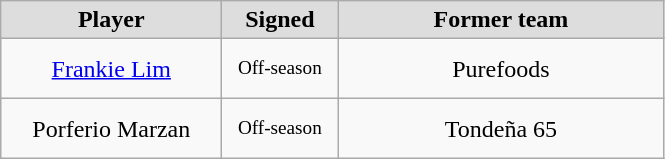<table class="wikitable" style="text-align: center">
<tr align="center" bgcolor="#dddddd">
<td style="width:140px"><strong>Player</strong></td>
<td style="width:70px"><strong>Signed</strong></td>
<td style="width:210px"><strong>Former team</strong></td>
</tr>
<tr style="height:40px">
<td><a href='#'>Frankie Lim</a></td>
<td style="font-size: 80%">Off-season</td>
<td>Purefoods</td>
</tr>
<tr style="height:40px">
<td>Porferio Marzan</td>
<td style="font-size: 80%">Off-season</td>
<td>Tondeña 65</td>
</tr>
</table>
